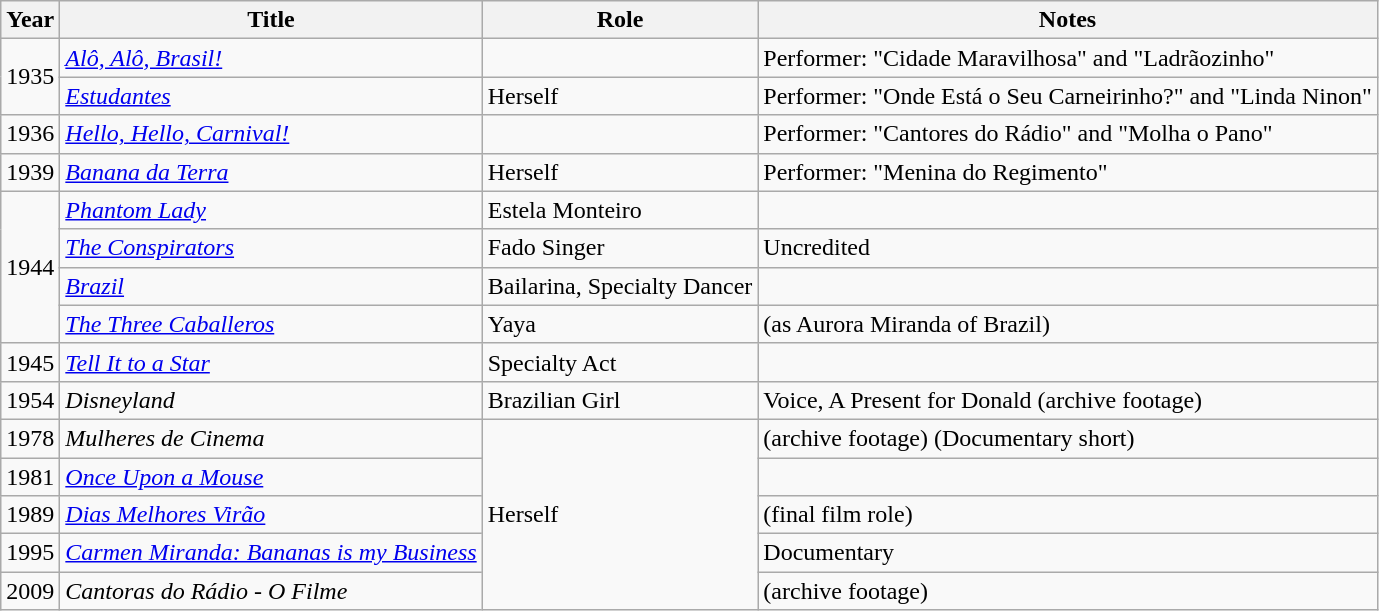<table class="wikitable sortable">
<tr>
<th>Year</th>
<th>Title</th>
<th>Role</th>
<th class="unsortable">Notes</th>
</tr>
<tr>
<td rowspan="2">1935</td>
<td><em><a href='#'>Alô, Alô, Brasil!</a></em></td>
<td></td>
<td>Performer: "Cidade Maravilhosa" and "Ladrãozinho"</td>
</tr>
<tr>
<td><em><a href='#'>Estudantes</a></em></td>
<td>Herself</td>
<td>Performer: "Onde Está o Seu Carneirinho?" and "Linda Ninon"</td>
</tr>
<tr>
<td>1936</td>
<td><em><a href='#'>Hello, Hello, Carnival!</a></em></td>
<td></td>
<td>Performer: "Cantores do Rádio" and "Molha o Pano"</td>
</tr>
<tr>
<td>1939</td>
<td><em><a href='#'>Banana da Terra</a></em></td>
<td>Herself</td>
<td>Performer: "Menina do Regimento"</td>
</tr>
<tr>
<td rowspan="4">1944</td>
<td><em><a href='#'>Phantom Lady</a></em></td>
<td>Estela Monteiro</td>
<td></td>
</tr>
<tr>
<td><em><a href='#'>The Conspirators</a></em></td>
<td>Fado Singer</td>
<td>Uncredited</td>
</tr>
<tr>
<td><em><a href='#'>Brazil</a></em></td>
<td>Bailarina, Specialty Dancer</td>
<td></td>
</tr>
<tr>
<td><em><a href='#'>The Three Caballeros</a></em></td>
<td>Yaya</td>
<td>(as Aurora Miranda of Brazil)</td>
</tr>
<tr>
<td>1945</td>
<td><em><a href='#'>Tell It to a Star</a></em></td>
<td>Specialty Act</td>
<td></td>
</tr>
<tr>
<td>1954</td>
<td><em>Disneyland</em></td>
<td>Brazilian Girl</td>
<td>Voice, A Present for Donald (archive footage)</td>
</tr>
<tr>
<td>1978</td>
<td><em>Mulheres de Cinema</em></td>
<td rowspan=5>Herself</td>
<td>(archive footage) (Documentary short)</td>
</tr>
<tr>
<td>1981</td>
<td><em><a href='#'>Once Upon a Mouse</a></em></td>
<td></td>
</tr>
<tr>
<td>1989</td>
<td><em><a href='#'>Dias Melhores Virão</a></em></td>
<td>(final film role)</td>
</tr>
<tr>
<td>1995</td>
<td><em><a href='#'>Carmen Miranda: Bananas is my Business</a></em></td>
<td>Documentary</td>
</tr>
<tr>
<td>2009</td>
<td><em>Cantoras do Rádio - O Filme</em></td>
<td>(archive footage)</td>
</tr>
</table>
